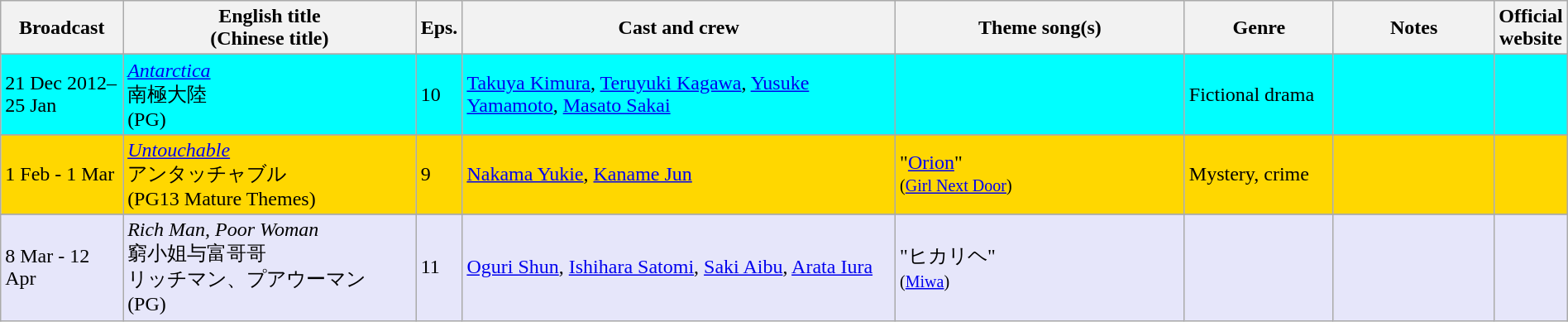<table class="wikitable sortable" width="100%" style="text-align: left">
<tr>
<th align=center width=8% bgcolor="silver">Broadcast</th>
<th align=center width=20% bgcolor="silver">English title <br> (Chinese title)</th>
<th align=center width=1% bgcolor="silver">Eps.</th>
<th align=center width=30% bgcolor="silver">Cast and crew</th>
<th align=center width=20% bgcolor="silver">Theme song(s)</th>
<th align=center width=10% bgcolor="silver">Genre</th>
<th align=center width=15% bgcolor="silver">Notes</th>
<th align=center width=1% bgcolor="silver">Official website</th>
</tr>
<tr>
</tr>
<tr ---- bgcolor="00FFFF">
<td>21 Dec 2012–<br>25 Jan</td>
<td><em><a href='#'>Antarctica</a></em><br>南極大陸<br>(<span>PG</span>)</td>
<td>10</td>
<td><a href='#'>Takuya Kimura</a>, <a href='#'>Teruyuki Kagawa</a>, <a href='#'>Yusuke Yamamoto</a>, <a href='#'>Masato Sakai</a></td>
<td></td>
<td>Fictional drama</td>
<td></td>
<td></td>
</tr>
<tr>
</tr>
<tr ---- bgcolor="FFD700">
<td>1 Feb - 1 Mar</td>
<td><em><a href='#'>Untouchable</a></em><br>アンタッチャブル<br>(<span>PG13</span> Mature Themes)</td>
<td>9</td>
<td><a href='#'>Nakama Yukie</a>, <a href='#'>Kaname Jun</a></td>
<td>"<a href='#'>Orion</a>" <br><small>(<a href='#'>Girl Next Door</a>)</small></td>
<td>Mystery, crime</td>
<td></td>
<td></td>
</tr>
<tr>
</tr>
<tr ---- bgcolor="E6E6FA">
<td>8 Mar - 12 Apr</td>
<td><em>Rich Man, Poor Woman</em><br>窮小姐与富哥哥<br>リッチマン、プアウーマン<br>(<span>PG</span>)</td>
<td>11</td>
<td><a href='#'>Oguri Shun</a>, <a href='#'>Ishihara Satomi</a>, <a href='#'>Saki Aibu</a>, <a href='#'>Arata Iura</a></td>
<td>"ヒカリヘ" <br><small>(<a href='#'>Miwa</a>)</small></td>
<td></td>
<td></td>
<td></td>
</tr>
</table>
